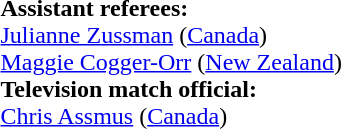<table style="width:100%">
<tr>
<td><br><strong>Assistant referees:</strong> 
<br><a href='#'>Julianne Zussman</a> (<a href='#'>Canada</a>)
<br><a href='#'>Maggie Cogger-Orr</a> (<a href='#'>New Zealand</a>)
<br><strong>Television match official:</strong> 
<br><a href='#'>Chris Assmus</a> (<a href='#'>Canada</a>)</td>
</tr>
</table>
